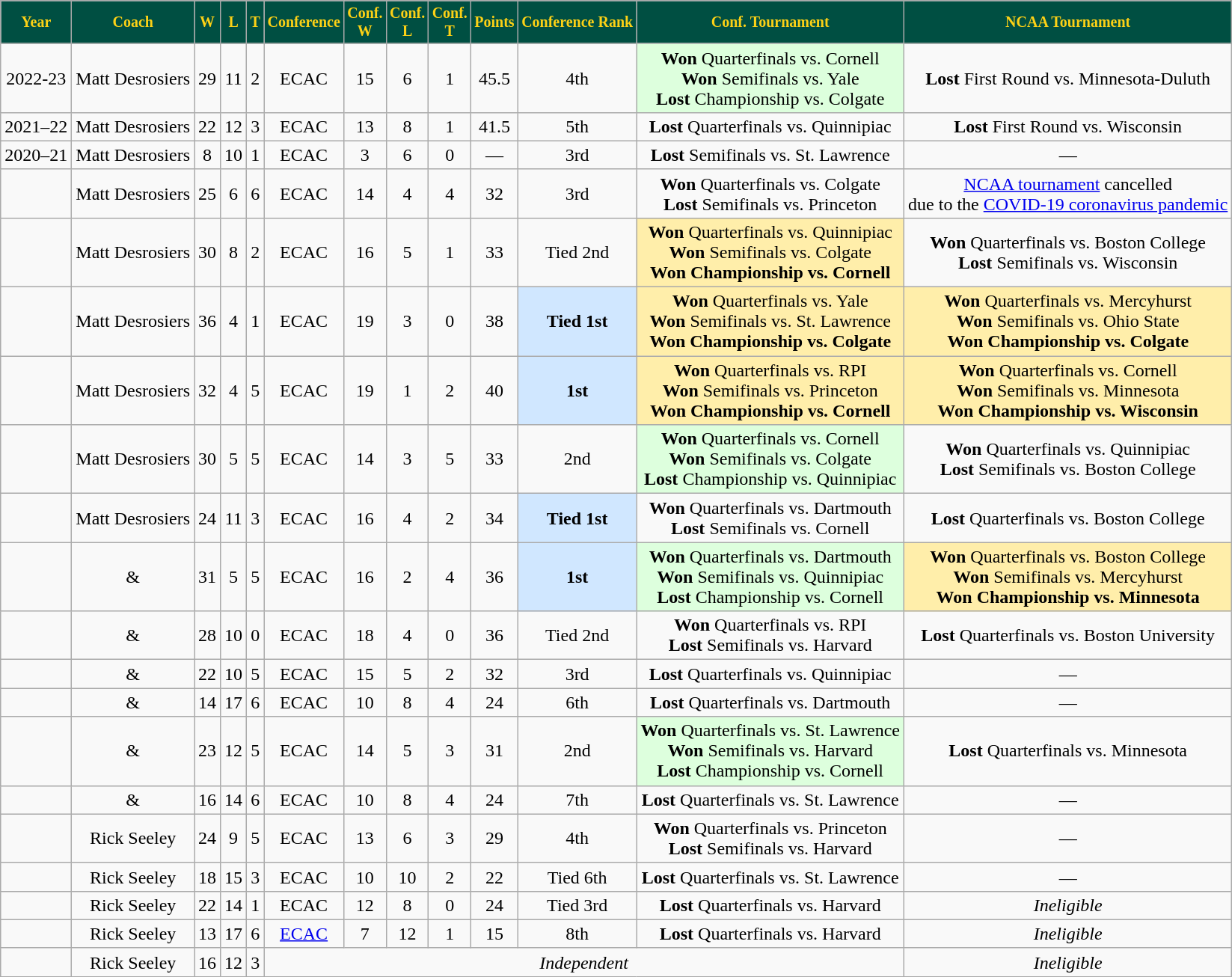<table class="wikitable">
<tr align="center" style="background:#004F42;color:#FCD116; font-size:smaller;">
<td><strong>Year</strong></td>
<td><strong>Coach</strong></td>
<td><strong>W</strong></td>
<td><strong>L</strong></td>
<td><strong>T</strong></td>
<td><strong>Conference</strong></td>
<td><strong>Conf. <br> W</strong></td>
<td><strong>Conf. <br> L</strong></td>
<td><strong>Conf. <br> T</strong></td>
<td><strong>Points</strong></td>
<td><strong>Conference Rank</strong></td>
<td><strong>Conf. Tournament</strong></td>
<td><strong>NCAA Tournament</strong></td>
</tr>
<tr align="center" bgcolor="">
<td>2022-23</td>
<td>Matt Desrosiers</td>
<td>29</td>
<td>11</td>
<td>2</td>
<td>ECAC</td>
<td>15</td>
<td>6</td>
<td>1</td>
<td>45.5</td>
<td>4th</td>
<td style="background: #ddffdd;"><strong>Won</strong> Quarterfinals vs. Cornell  <br> <strong>Won</strong> Semifinals vs. Yale  <br> <strong>Lost</strong> Championship vs. Colgate </td>
<td><strong>Lost</strong> First Round vs. Minnesota-Duluth </td>
</tr>
<tr align="center" bgcolor="">
<td>2021–22</td>
<td>Matt Desrosiers</td>
<td>22</td>
<td>12</td>
<td>3</td>
<td>ECAC</td>
<td>13</td>
<td>8</td>
<td>1</td>
<td>41.5</td>
<td>5th</td>
<td><strong>Lost</strong> Quarterfinals vs. Quinnipiac </td>
<td><strong>Lost</strong> First Round vs. Wisconsin </td>
</tr>
<tr align="center" bgcolor="">
<td>2020–21</td>
<td>Matt Desrosiers</td>
<td>8</td>
<td>10</td>
<td>1</td>
<td>ECAC</td>
<td>3</td>
<td>6</td>
<td>0</td>
<td>—</td>
<td>3rd</td>
<td><strong>Lost</strong> Semifinals vs. St. Lawrence </td>
<td>—</td>
</tr>
<tr align="center" bgcolor="">
<td></td>
<td>Matt Desrosiers</td>
<td>25</td>
<td>6</td>
<td>6</td>
<td>ECAC</td>
<td>14</td>
<td>4</td>
<td>4</td>
<td>32</td>
<td>3rd</td>
<td><strong>Won</strong> Quarterfinals vs. Colgate  <br> <strong>Lost</strong> Semifinals vs. Princeton </td>
<td><a href='#'>NCAA tournament</a> cancelled<br>due to the <a href='#'>COVID-19 coronavirus pandemic</a></td>
</tr>
<tr align="center" bgcolor="">
<td></td>
<td>Matt Desrosiers</td>
<td>30</td>
<td>8</td>
<td>2</td>
<td>ECAC</td>
<td>16</td>
<td>5</td>
<td>1</td>
<td>33</td>
<td>Tied 2nd</td>
<td style="background: #ffeeaa;"><strong>Won</strong> Quarterfinals vs. Quinnipiac  <br> <strong>Won</strong> Semifinals vs. Colgate  <br> <strong>Won Championship vs. Cornell </strong></td>
<td><strong>Won</strong> Quarterfinals vs. Boston College  <br> <strong>Lost</strong> Semifinals vs. Wisconsin </td>
</tr>
<tr align="center" bgcolor="">
<td></td>
<td>Matt Desrosiers</td>
<td>36</td>
<td>4</td>
<td>1</td>
<td>ECAC</td>
<td>19</td>
<td>3</td>
<td>0</td>
<td>38</td>
<td style="background: #d0e7ff;"><strong>Tied 1st</strong></td>
<td style="background: #ffeeaa;"><strong>Won</strong> Quarterfinals vs. Yale  <br> <strong>Won</strong> Semifinals vs. St. Lawrence  <br> <strong>Won Championship vs. Colgate </strong></td>
<td style="background: #ffeeaa;"><strong>Won</strong> Quarterfinals vs. Mercyhurst  <br> <strong>Won</strong> Semifinals vs. Ohio State  <br> <strong>Won Championship vs. Colgate </strong></td>
</tr>
<tr align="center" bgcolor="">
<td></td>
<td>Matt Desrosiers</td>
<td>32</td>
<td>4</td>
<td>5</td>
<td>ECAC</td>
<td>19</td>
<td>1</td>
<td>2</td>
<td>40</td>
<td style="background: #d0e7ff;"><strong>1st</strong></td>
<td style="background: #ffeeaa;"><strong>Won</strong> Quarterfinals vs. RPI  <br> <strong>Won</strong> Semifinals vs. Princeton  <br> <strong>Won Championship vs. Cornell </strong></td>
<td style="background: #ffeeaa;"><strong>Won</strong> Quarterfinals vs. Cornell  <br> <strong>Won</strong> Semifinals vs. Minnesota  <br> <strong>Won Championship vs. Wisconsin </strong></td>
</tr>
<tr align="center" bgcolor="">
<td></td>
<td>Matt Desrosiers</td>
<td>30</td>
<td>5</td>
<td>5</td>
<td>ECAC</td>
<td>14</td>
<td>3</td>
<td>5</td>
<td>33</td>
<td>2nd</td>
<td style="background: #ddffdd;"><strong>Won</strong> Quarterfinals vs. Cornell  <br> <strong>Won</strong> Semifinals vs. Colgate  <br> <strong>Lost</strong> Championship vs. Quinnipiac </td>
<td><strong>Won</strong> Quarterfinals vs. Quinnipiac  <br> <strong>Lost</strong> Semifinals vs. Boston College </td>
</tr>
<tr align="center" bgcolor="">
<td></td>
<td>Matt Desrosiers</td>
<td>24</td>
<td>11</td>
<td>3</td>
<td>ECAC</td>
<td>16</td>
<td>4</td>
<td>2</td>
<td>34</td>
<td style="background: #d0e7ff;"><strong>Tied 1st</strong></td>
<td><strong>Won</strong> Quarterfinals vs. Dartmouth  <br> <strong>Lost</strong> Semifinals vs. Cornell </td>
<td><strong>Lost</strong> Quarterfinals vs. Boston College </td>
</tr>
<tr align="center" bgcolor="">
<td></td>
<td> & </td>
<td>31</td>
<td>5</td>
<td>5</td>
<td>ECAC</td>
<td>16</td>
<td>2</td>
<td>4</td>
<td>36</td>
<td style="background: #d0e7ff;"><strong>1st</strong></td>
<td style="background: #ddffdd;"><strong>Won</strong> Quarterfinals vs. Dartmouth  <br> <strong>Won</strong> Semifinals vs. Quinnipiac  <br> <strong>Lost</strong> Championship vs. Cornell </td>
<td style="background: #ffeeaa;"><strong>Won</strong> Quarterfinals vs. Boston College  <br> <strong>Won</strong> Semifinals vs. Mercyhurst  <br> <strong>Won Championship vs. Minnesota </strong></td>
</tr>
<tr align="center" bgcolor="">
<td></td>
<td> & </td>
<td>28</td>
<td>10</td>
<td>0</td>
<td>ECAC</td>
<td>18</td>
<td>4</td>
<td>0</td>
<td>36</td>
<td>Tied 2nd</td>
<td><strong>Won</strong> Quarterfinals vs. RPI  <br> <strong>Lost</strong> Semifinals vs. Harvard </td>
<td><strong>Lost</strong> Quarterfinals vs. Boston University </td>
</tr>
<tr align="center" bgcolor="">
<td></td>
<td> & </td>
<td>22</td>
<td>10</td>
<td>5</td>
<td>ECAC</td>
<td>15</td>
<td>5</td>
<td>2</td>
<td>32</td>
<td>3rd</td>
<td><strong>Lost</strong> Quarterfinals vs. Quinnipiac </td>
<td>—</td>
</tr>
<tr align="center" bgcolor="">
<td></td>
<td> & </td>
<td>14</td>
<td>17</td>
<td>6</td>
<td>ECAC</td>
<td>10</td>
<td>8</td>
<td>4</td>
<td>24</td>
<td>6th</td>
<td><strong>Lost</strong> Quarterfinals vs. Dartmouth </td>
<td>—</td>
</tr>
<tr align="center" bgcolor="">
<td></td>
<td> & </td>
<td>23</td>
<td>12</td>
<td>5</td>
<td>ECAC</td>
<td>14</td>
<td>5</td>
<td>3</td>
<td>31</td>
<td>2nd</td>
<td style="background: #ddffdd;"><strong>Won</strong> Quarterfinals vs. St. Lawrence  <br> <strong>Won</strong> Semifinals vs. Harvard  <br> <strong>Lost</strong> Championship vs. Cornell </td>
<td><strong>Lost</strong> Quarterfinals vs. Minnesota </td>
</tr>
<tr align="center" bgcolor="">
<td></td>
<td> & </td>
<td>16</td>
<td>14</td>
<td>6</td>
<td>ECAC</td>
<td>10</td>
<td>8</td>
<td>4</td>
<td>24</td>
<td>7th</td>
<td><strong>Lost</strong> Quarterfinals vs. St. Lawrence </td>
<td>—</td>
</tr>
<tr align="center" bgcolor="">
<td></td>
<td>Rick Seeley</td>
<td>24</td>
<td>9</td>
<td>5</td>
<td>ECAC</td>
<td>13</td>
<td>6</td>
<td>3</td>
<td>29</td>
<td>4th</td>
<td><strong>Won</strong> Quarterfinals vs. Princeton  <br> <strong>Lost</strong> Semifinals vs. Harvard </td>
<td>—</td>
</tr>
<tr align="center" bgcolor="">
<td></td>
<td>Rick Seeley</td>
<td>18</td>
<td>15</td>
<td>3</td>
<td>ECAC</td>
<td>10</td>
<td>10</td>
<td>2</td>
<td>22</td>
<td>Tied 6th</td>
<td><strong>Lost</strong> Quarterfinals vs. St. Lawrence </td>
<td>—</td>
</tr>
<tr align="center" bgcolor="">
<td></td>
<td>Rick Seeley</td>
<td>22</td>
<td>14</td>
<td>1</td>
<td>ECAC</td>
<td>12</td>
<td>8</td>
<td>0</td>
<td>24</td>
<td>Tied 3rd</td>
<td><strong>Lost</strong> Quarterfinals vs. Harvard </td>
<td><em>Ineligible</em></td>
</tr>
<tr align="center" bgcolor="">
<td></td>
<td>Rick Seeley</td>
<td>13</td>
<td>17</td>
<td>6</td>
<td><a href='#'>ECAC</a></td>
<td>7</td>
<td>12</td>
<td>1</td>
<td>15</td>
<td>8th</td>
<td><strong>Lost</strong> Quarterfinals vs. Harvard </td>
<td><em>Ineligible</em></td>
</tr>
<tr align="center" bgcolor="">
<td></td>
<td>Rick Seeley</td>
<td>16</td>
<td>12</td>
<td>3</td>
<td colspan="7;"><em>Independent</em></td>
<td rowspan="3;"><em>Ineligible</em></td>
</tr>
</table>
